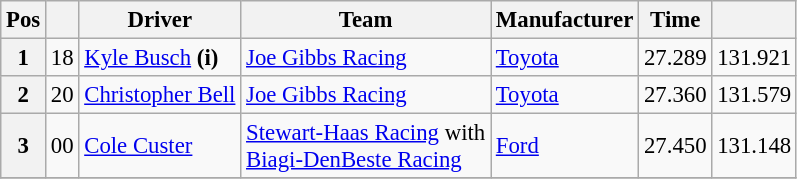<table class="wikitable" style="font-size:95%">
<tr>
<th>Pos</th>
<th></th>
<th>Driver</th>
<th>Team</th>
<th>Manufacturer</th>
<th>Time</th>
<th></th>
</tr>
<tr>
<th>1</th>
<td>18</td>
<td><a href='#'>Kyle Busch</a> <strong>(i)</strong></td>
<td><a href='#'>Joe Gibbs Racing</a></td>
<td><a href='#'>Toyota</a></td>
<td>27.289</td>
<td>131.921</td>
</tr>
<tr>
<th>2</th>
<td>20</td>
<td><a href='#'>Christopher Bell</a></td>
<td><a href='#'>Joe Gibbs Racing</a></td>
<td><a href='#'>Toyota</a></td>
<td>27.360</td>
<td>131.579</td>
</tr>
<tr>
<th>3</th>
<td>00</td>
<td><a href='#'>Cole Custer</a></td>
<td><a href='#'>Stewart-Haas Racing</a> with <br> <a href='#'>Biagi-DenBeste Racing</a></td>
<td><a href='#'>Ford</a></td>
<td>27.450</td>
<td>131.148</td>
</tr>
<tr>
</tr>
</table>
